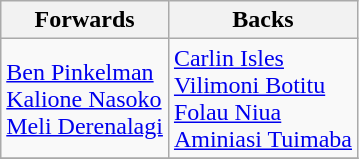<table class=wikitable style="text-align: left;">
<tr>
<th align=center>Forwards</th>
<th align=center>Backs</th>
</tr>
<tr>
<td> <a href='#'>Ben Pinkelman</a> <br>  <a href='#'>Kalione Nasoko</a> <br>  <a href='#'>Meli Derenalagi</a></td>
<td> <a href='#'>Carlin Isles</a> <br>  <a href='#'>Vilimoni Botitu</a> <br>  <a href='#'>Folau Niua</a> <br>  <a href='#'>Aminiasi Tuimaba</a></td>
</tr>
<tr>
</tr>
</table>
